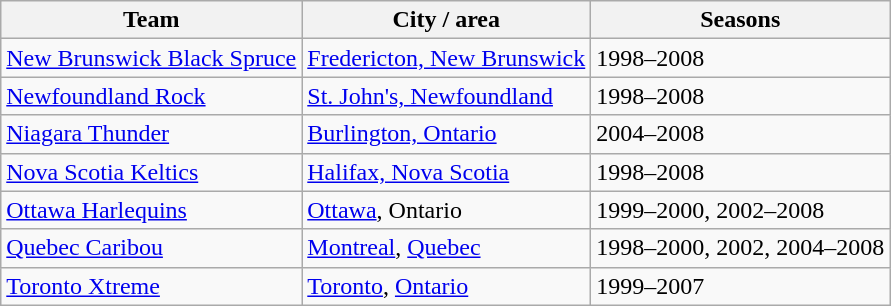<table class="wikitable sortable">
<tr>
<th>Team</th>
<th>City / area</th>
<th>Seasons</th>
</tr>
<tr>
<td><a href='#'>New Brunswick Black Spruce</a></td>
<td><a href='#'>Fredericton, New Brunswick</a></td>
<td>1998–2008</td>
</tr>
<tr>
<td><a href='#'>Newfoundland Rock</a></td>
<td><a href='#'>St. John's, Newfoundland</a></td>
<td>1998–2008</td>
</tr>
<tr>
<td><a href='#'>Niagara Thunder</a></td>
<td><a href='#'>Burlington, Ontario</a></td>
<td>2004–2008</td>
</tr>
<tr>
<td><a href='#'>Nova Scotia Keltics</a></td>
<td><a href='#'>Halifax, Nova Scotia</a></td>
<td>1998–2008</td>
</tr>
<tr>
<td><a href='#'>Ottawa Harlequins</a></td>
<td><a href='#'>Ottawa</a>, Ontario</td>
<td>1999–2000, 2002–2008</td>
</tr>
<tr>
<td><a href='#'>Quebec Caribou</a></td>
<td><a href='#'>Montreal</a>, <a href='#'>Quebec</a></td>
<td>1998–2000, 2002, 2004–2008</td>
</tr>
<tr>
<td><a href='#'>Toronto Xtreme</a></td>
<td><a href='#'>Toronto</a>, <a href='#'>Ontario</a></td>
<td>1999–2007</td>
</tr>
</table>
